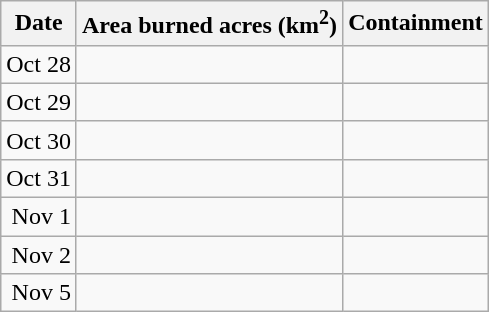<table class="wikitable" style="text-align: right;">
<tr>
<th>Date</th>
<th>Area burned acres (km<sup>2</sup>)</th>
<th>Containment</th>
</tr>
<tr>
<td>Oct 28</td>
<td></td>
<td style="text-align: left;"></td>
</tr>
<tr>
<td>Oct 29</td>
<td></td>
<td style="text-align: left;"></td>
</tr>
<tr>
<td>Oct 30</td>
<td></td>
<td style="text-align: left;"></td>
</tr>
<tr>
<td>Oct 31</td>
<td></td>
<td style="text-align: left;"></td>
</tr>
<tr>
<td>Nov 1</td>
<td></td>
<td style="text-align: left;"></td>
</tr>
<tr>
<td>Nov 2</td>
<td></td>
<td style="text-align: left;"></td>
</tr>
<tr>
<td>Nov 5</td>
<td></td>
<td></td>
</tr>
</table>
